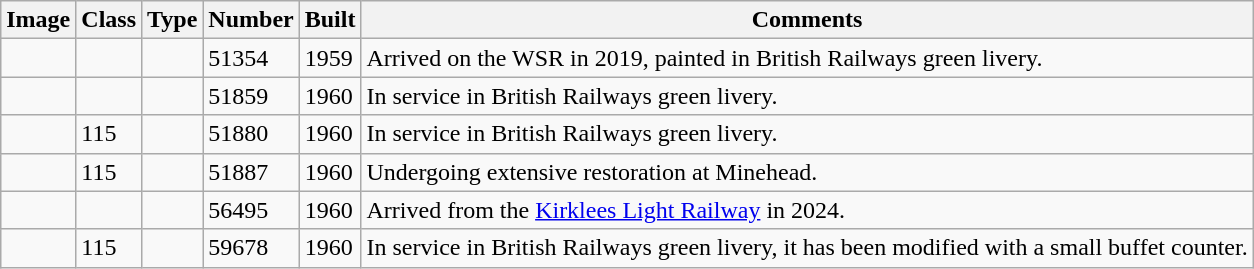<table class="wikitable sortable">
<tr>
<th>Image</th>
<th>Class</th>
<th>Type</th>
<th>Number</th>
<th>Built</th>
<th scope="col" class="unsortable">Comments</th>
</tr>
<tr>
<td></td>
<td></td>
<td></td>
<td>51354</td>
<td>1959</td>
<td>Arrived on the WSR in 2019, painted in British Railways green livery.</td>
</tr>
<tr>
<td></td>
<td></td>
<td></td>
<td>51859</td>
<td>1960</td>
<td>In service in British Railways green livery.</td>
</tr>
<tr>
<td></td>
<td>115</td>
<td></td>
<td>51880</td>
<td>1960</td>
<td>In service in British Railways green livery.</td>
</tr>
<tr>
<td></td>
<td>115</td>
<td></td>
<td>51887</td>
<td>1960</td>
<td>Undergoing extensive restoration at Minehead.</td>
</tr>
<tr>
<td></td>
<td></td>
<td></td>
<td>56495</td>
<td>1960</td>
<td>Arrived from the <a href='#'>Kirklees Light Railway</a> in 2024.</td>
</tr>
<tr>
<td></td>
<td>115</td>
<td></td>
<td>59678</td>
<td>1960</td>
<td>In service in British Railways green livery, it has been modified with a small buffet counter.</td>
</tr>
</table>
